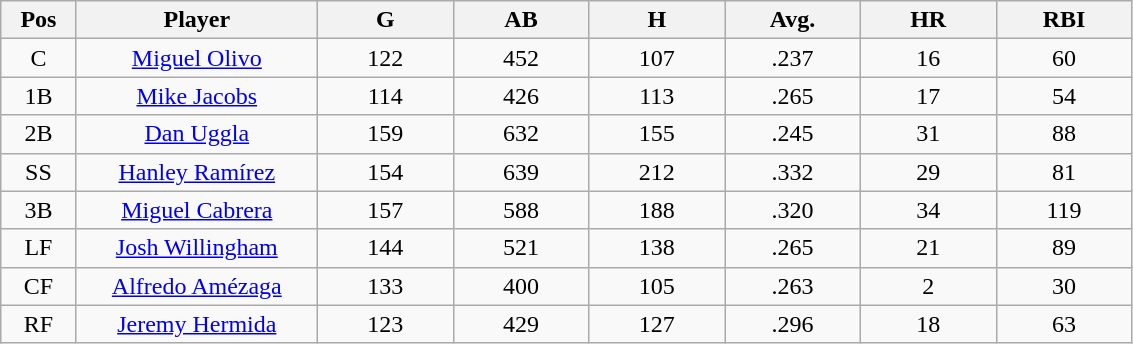<table class="wikitable sortable">
<tr>
<th bgcolor="#DDDDFF" width="5%">Pos</th>
<th bgcolor="#DDDDFF" width="16%">Player</th>
<th bgcolor="#DDDDFF" width="9%">G</th>
<th bgcolor="#DDDDFF" width="9%">AB</th>
<th bgcolor="#DDDDFF" width="9%">H</th>
<th bgcolor="#DDDDFF" width="9%">Avg.</th>
<th bgcolor="#DDDDFF" width="9%">HR</th>
<th bgcolor="#DDDDFF" width="9%">RBI</th>
</tr>
<tr align="center">
<td>C</td>
<td><a href='#'>Miguel Olivo</a></td>
<td>122</td>
<td>452</td>
<td>107</td>
<td>.237</td>
<td>16</td>
<td>60</td>
</tr>
<tr align=center>
<td>1B</td>
<td><a href='#'>Mike Jacobs</a></td>
<td>114</td>
<td>426</td>
<td>113</td>
<td>.265</td>
<td>17</td>
<td>54</td>
</tr>
<tr align=center>
<td>2B</td>
<td><a href='#'>Dan Uggla</a></td>
<td>159</td>
<td>632</td>
<td>155</td>
<td>.245</td>
<td>31</td>
<td>88</td>
</tr>
<tr align=center>
<td>SS</td>
<td><a href='#'>Hanley Ramírez</a></td>
<td>154</td>
<td>639</td>
<td>212</td>
<td>.332</td>
<td>29</td>
<td>81</td>
</tr>
<tr align=center>
<td>3B</td>
<td><a href='#'>Miguel Cabrera</a></td>
<td>157</td>
<td>588</td>
<td>188</td>
<td>.320</td>
<td>34</td>
<td>119</td>
</tr>
<tr align=center>
<td>LF</td>
<td><a href='#'>Josh Willingham</a></td>
<td>144</td>
<td>521</td>
<td>138</td>
<td>.265</td>
<td>21</td>
<td>89</td>
</tr>
<tr align=center>
<td>CF</td>
<td><a href='#'>Alfredo Amézaga</a></td>
<td>133</td>
<td>400</td>
<td>105</td>
<td>.263</td>
<td>2</td>
<td>30</td>
</tr>
<tr align=center>
<td>RF</td>
<td><a href='#'>Jeremy Hermida</a></td>
<td>123</td>
<td>429</td>
<td>127</td>
<td>.296</td>
<td>18</td>
<td>63</td>
</tr>
</table>
